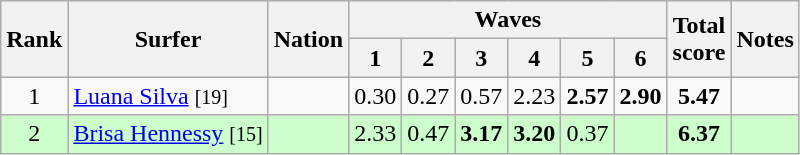<table class="wikitable sortable" style="text-align:center">
<tr>
<th rowspan=2>Rank</th>
<th rowspan=2>Surfer</th>
<th rowspan=2>Nation</th>
<th colspan=6>Waves</th>
<th rowspan=2>Total<br>score</th>
<th rowspan=2>Notes</th>
</tr>
<tr>
<th>1</th>
<th>2</th>
<th>3</th>
<th>4</th>
<th>5</th>
<th>6</th>
</tr>
<tr>
<td>1</td>
<td align=left><a href='#'>Luana Silva</a> <small>[19]</small></td>
<td align=left></td>
<td>0.30</td>
<td>0.27</td>
<td>0.57</td>
<td>2.23</td>
<td><strong>2.57</strong></td>
<td><strong>2.90</strong></td>
<td><strong>5.47</strong></td>
<td></td>
</tr>
<tr bgcolor=ccffcc>
<td>2</td>
<td align=left><a href='#'>Brisa Hennessy</a> <small>[15]</small></td>
<td align=left></td>
<td>2.33</td>
<td>0.47</td>
<td><strong>3.17</strong></td>
<td><strong>3.20</strong></td>
<td>0.37</td>
<td></td>
<td><strong>6.37</strong></td>
<td></td>
</tr>
</table>
